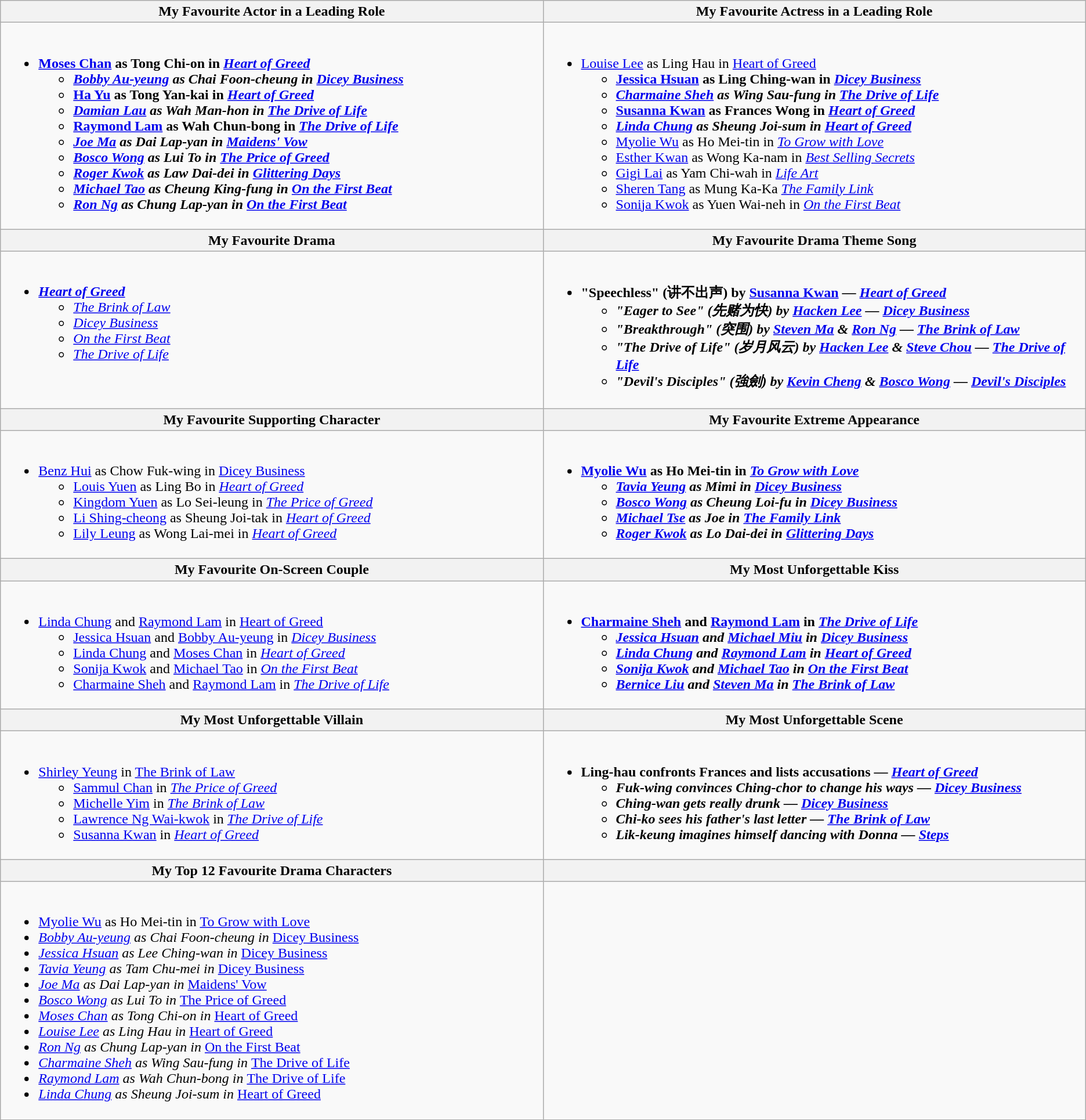<table class="wikitable">
<tr>
<th style="width:50%;">My Favourite Actor in a Leading Role</th>
<th style="width:50%;">My Favourite Actress in a Leading Role</th>
</tr>
<tr>
<td valign="top"><br><ul><li><strong><a href='#'>Moses Chan</a> as Tong Chi-on in <em><a href='#'>Heart of Greed</a><strong><em><ul><li></strong><a href='#'>Bobby Au-yeung</a> as Chai Foon-cheung in </em><a href='#'>Dicey Business</a></em></strong></li><li><strong><a href='#'>Ha Yu</a> as Tong Yan-kai in <em><a href='#'>Heart of Greed</a><strong><em></li><li></strong><a href='#'>Damian Lau</a> as Wah Man-hon in </em><a href='#'>The Drive of Life</a></em></strong></li><li><strong><a href='#'>Raymond Lam</a> as Wah Chun-bong in <em><a href='#'>The Drive of Life</a><strong><em></li><li><a href='#'>Joe Ma</a> as Dai Lap-yan in </em><a href='#'>Maidens' Vow</a><em></li><li><a href='#'>Bosco Wong</a> as Lui To in </em><a href='#'>The Price of Greed</a><em></li><li><a href='#'>Roger Kwok</a> as Law Dai-dei in </em><a href='#'>Glittering Days</a><em></li><li><a href='#'>Michael Tao</a> as Cheung King-fung in </em><a href='#'>On the First Beat</a><em></li><li><a href='#'>Ron Ng</a> as Chung Lap-yan in </em><a href='#'>On the First Beat</a><em></li></ul></li></ul></td>
<td valign="top"><br><ul><li></strong><a href='#'>Louise Lee</a> as Ling Hau in </em><a href='#'>Heart of Greed</a></em></strong><ul><li><strong><a href='#'>Jessica Hsuan</a> as Ling Ching-wan in <em><a href='#'>Dicey Business</a><strong><em></li><li></strong><a href='#'>Charmaine Sheh</a> as Wing Sau-fung in </em><a href='#'>The Drive of Life</a></em></strong></li><li><strong><a href='#'>Susanna Kwan</a> as Frances Wong in <em><a href='#'>Heart of Greed</a><strong><em></li><li></strong><a href='#'>Linda Chung</a> as Sheung Joi-sum in </em><a href='#'>Heart of Greed</a></em></strong></li><li><a href='#'>Myolie Wu</a> as Ho Mei-tin in <em><a href='#'>To Grow with Love</a></em></li><li><a href='#'>Esther Kwan</a> as Wong Ka-nam in <em><a href='#'>Best Selling Secrets</a></em></li><li><a href='#'>Gigi Lai</a> as Yam Chi-wah in <em><a href='#'>Life Art</a></em></li><li><a href='#'>Sheren Tang</a> as Mung Ka-Ka <em><a href='#'>The Family Link</a></em></li><li><a href='#'>Sonija Kwok</a> as Yuen Wai-neh in <em><a href='#'>On the First Beat</a></em></li></ul></li></ul></td>
</tr>
<tr>
<th style="width:50%;">My Favourite Drama</th>
<th style="width:50%;">My Favourite Drama Theme Song</th>
</tr>
<tr>
<td valign="top"><br><ul><li><strong><em><a href='#'>Heart of Greed</a></em></strong><ul><li><em><a href='#'>The Brink of Law</a></em></li><li><em><a href='#'>Dicey Business</a></em></li><li><em><a href='#'>On the First Beat</a></em></li><li><em><a href='#'>The Drive of Life</a></em></li></ul></li></ul></td>
<td valign="top"><br><ul><li><strong>"Speechless" (讲不出声) by <a href='#'>Susanna Kwan</a> — <em><a href='#'>Heart of Greed</a><strong><em><ul><li>"Eager to See" (先赌为快) by <a href='#'>Hacken Lee</a> — </em><a href='#'>Dicey Business</a><em></li><li>"Breakthrough" (突围) by <a href='#'>Steven Ma</a> & <a href='#'>Ron Ng</a> — </em><a href='#'>The Brink of Law</a><em></li><li>"The Drive of Life" (岁月风云) by <a href='#'>Hacken Lee</a> & <a href='#'>Steve Chou</a> — </em><a href='#'>The Drive of Life</a><em></li><li>"Devil's Disciples" (強劍) by <a href='#'>Kevin Cheng</a> & <a href='#'>Bosco Wong</a> — </em><a href='#'>Devil's Disciples</a><em></li></ul></li></ul></td>
</tr>
<tr>
<th style="width:50%;">My Favourite Supporting Character</th>
<th style="width:50%;">My Favourite Extreme Appearance</th>
</tr>
<tr>
<td valign="top"><br><ul><li></strong><a href='#'>Benz Hui</a> as Chow Fuk-wing in </em><a href='#'>Dicey Business</a></em></strong><ul><li><a href='#'>Louis Yuen</a> as Ling Bo in <em><a href='#'>Heart of Greed</a></em></li><li><a href='#'>Kingdom Yuen</a> as Lo Sei-leung in <em><a href='#'>The Price of Greed</a></em></li><li><a href='#'>Li Shing-cheong</a> as Sheung Joi-tak in <em><a href='#'>Heart of Greed</a></em></li><li><a href='#'>Lily Leung</a> as Wong Lai-mei in <em><a href='#'>Heart of Greed</a></em></li></ul></li></ul></td>
<td valign="top"><br><ul><li><strong><a href='#'>Myolie Wu</a> as Ho Mei-tin in <em><a href='#'>To Grow with Love</a><strong><em><ul><li><a href='#'>Tavia Yeung</a> as Mimi in </em><a href='#'>Dicey Business</a><em></li><li><a href='#'>Bosco Wong</a> as Cheung Loi-fu in </em><a href='#'>Dicey Business</a><em></li><li><a href='#'>Michael Tse</a> as Joe in </em><a href='#'>The Family Link</a><em></li><li><a href='#'>Roger Kwok</a> as Lo Dai-dei in </em><a href='#'>Glittering Days</a><em></li></ul></li></ul></td>
</tr>
<tr>
<th style="width:50%;">My Favourite On-Screen Couple</th>
<th style="width:50%;">My Most Unforgettable Kiss</th>
</tr>
<tr>
<td valign="top"><br><ul><li></strong><a href='#'>Linda Chung</a> and <a href='#'>Raymond Lam</a> in </em><a href='#'>Heart of Greed</a></em></strong><ul><li><a href='#'>Jessica Hsuan</a> and <a href='#'>Bobby Au-yeung</a> in <em><a href='#'>Dicey Business</a></em></li><li><a href='#'>Linda Chung</a> and <a href='#'>Moses Chan</a> in <em><a href='#'>Heart of Greed</a></em></li><li><a href='#'>Sonija Kwok</a> and <a href='#'>Michael Tao</a> in <em><a href='#'>On the First Beat</a></em></li><li><a href='#'>Charmaine Sheh</a> and <a href='#'>Raymond Lam</a> in <em><a href='#'>The Drive of Life</a></em></li></ul></li></ul></td>
<td valign="top"><br><ul><li><strong><a href='#'>Charmaine Sheh</a> and <a href='#'>Raymond Lam</a> in <em><a href='#'>The Drive of Life</a><strong><em><ul><li><a href='#'>Jessica Hsuan</a> and <a href='#'>Michael Miu</a> in </em><a href='#'>Dicey Business</a><em></li><li><a href='#'>Linda Chung</a> and <a href='#'>Raymond Lam</a> in </em><a href='#'>Heart of Greed</a><em></li><li><a href='#'>Sonija Kwok</a> and <a href='#'>Michael Tao</a> in </em><a href='#'>On the First Beat</a><em></li><li><a href='#'>Bernice Liu</a> and <a href='#'>Steven Ma</a> in </em><a href='#'>The Brink of Law</a><em></li></ul></li></ul></td>
</tr>
<tr>
<th style="width:50%;">My Most Unforgettable Villain</th>
<th style="width:50%;">My Most Unforgettable Scene</th>
</tr>
<tr>
<td valign="top"><br><ul><li></strong><a href='#'>Shirley Yeung</a> in </em><a href='#'>The Brink of Law</a></em></strong><ul><li><a href='#'>Sammul Chan</a> in <em><a href='#'>The Price of Greed</a></em></li><li><a href='#'>Michelle Yim</a> in <em><a href='#'>The Brink of Law</a></em></li><li><a href='#'>Lawrence Ng Wai-kwok</a> in <em><a href='#'>The Drive of Life</a></em></li><li><a href='#'>Susanna Kwan</a> in <em><a href='#'>Heart of Greed</a></em></li></ul></li></ul></td>
<td valign="top"><br><ul><li><strong>Ling-hau confronts Frances and lists accusations — <em><a href='#'>Heart of Greed</a><strong><em><ul><li>Fuk-wing convinces Ching-chor to change his ways — </em><a href='#'>Dicey Business</a><em></li><li>Ching-wan gets really drunk — </em><a href='#'>Dicey Business</a><em></li><li>Chi-ko sees his father's last letter — </em><a href='#'>The Brink of Law</a><em></li><li>Lik-keung imagines himself dancing with Donna — </em><a href='#'>Steps</a><em></li></ul></li></ul></td>
</tr>
<tr>
<th style="width:50%;">My Top 12 Favourite Drama Characters</th>
<th style="width:50%;"></th>
</tr>
<tr>
<td valign="top"><br><ul><li><a href='#'>Myolie Wu</a> as Ho Mei-tin in </em><a href='#'>To Grow with Love</a><em></li><li><a href='#'>Bobby Au-yeung</a> as Chai Foon-cheung in </em><a href='#'>Dicey Business</a><em></li><li><a href='#'>Jessica Hsuan</a> as Lee Ching-wan in </em><a href='#'>Dicey Business</a><em></li><li><a href='#'>Tavia Yeung</a> as Tam Chu-mei in </em><a href='#'>Dicey Business</a><em></li><li><a href='#'>Joe Ma</a> as Dai Lap-yan in </em><a href='#'>Maidens' Vow</a><em></li><li><a href='#'>Bosco Wong</a> as Lui To in </em><a href='#'>The Price of Greed</a><em></li><li><a href='#'>Moses Chan</a> as Tong Chi-on in </em><a href='#'>Heart of Greed</a><em></li><li><a href='#'>Louise Lee</a> as Ling Hau in </em><a href='#'>Heart of Greed</a><em></li><li><a href='#'>Ron Ng</a> as Chung Lap-yan in </em><a href='#'>On the First Beat</a><em></li><li><a href='#'>Charmaine Sheh</a> as Wing Sau-fung in </em><a href='#'>The Drive of Life</a><em></li><li><a href='#'>Raymond Lam</a> as Wah Chun-bong in </em><a href='#'>The Drive of Life</a><em></li><li><a href='#'>Linda Chung</a> as Sheung Joi-sum in </em><a href='#'>Heart of Greed</a><em></li></ul></td>
<td valign="top"></td>
</tr>
</table>
